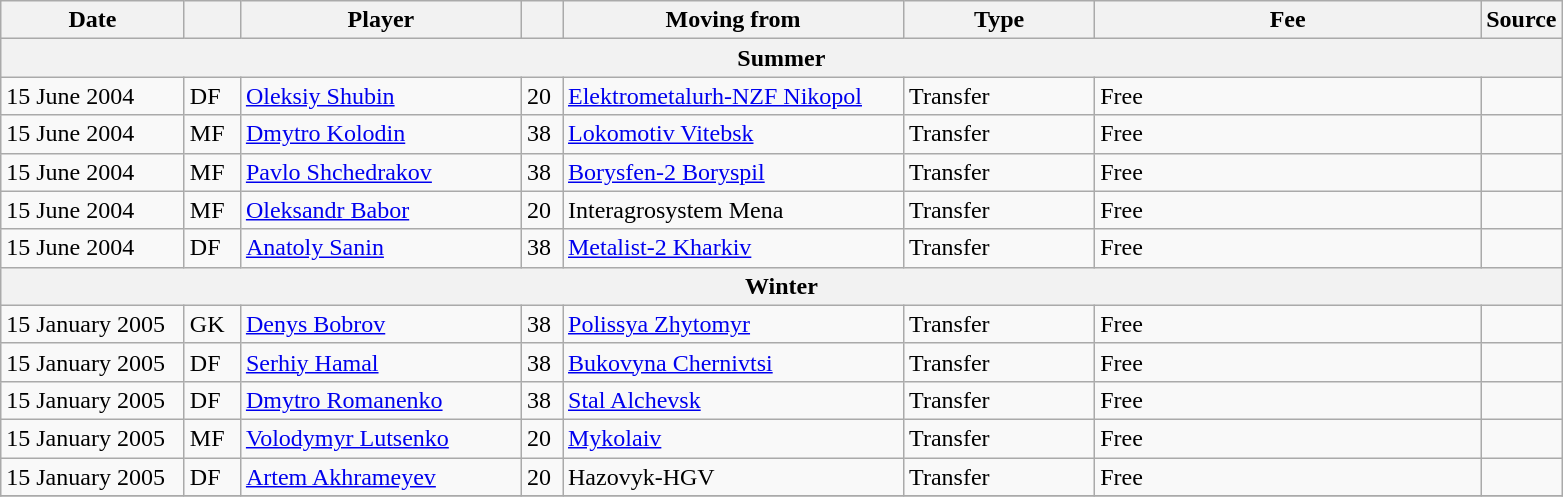<table class="wikitable sortable">
<tr>
<th style="width:115px;">Date</th>
<th style="width:30px;"></th>
<th style="width:180px;">Player</th>
<th style="width:20px;"></th>
<th style="width:220px;">Moving from</th>
<th style="width:120px;" class="unsortable">Type</th>
<th style="width:250px;" class="unsortable">Fee</th>
<th style="width:20px;">Source</th>
</tr>
<tr>
<th colspan=8>Summer</th>
</tr>
<tr>
<td>15 June 2004</td>
<td>DF</td>
<td> <a href='#'>Oleksiy Shubin</a></td>
<td>20</td>
<td> <a href='#'>Elektrometalurh-NZF Nikopol</a></td>
<td>Transfer</td>
<td>Free</td>
<td></td>
</tr>
<tr>
<td>15 June 2004</td>
<td>MF</td>
<td> <a href='#'>Dmytro Kolodin</a></td>
<td>38</td>
<td> <a href='#'>Lokomotiv Vitebsk</a></td>
<td>Transfer</td>
<td>Free</td>
<td></td>
</tr>
<tr>
<td>15 June 2004</td>
<td>MF</td>
<td> <a href='#'>Pavlo Shchedrakov</a></td>
<td>38</td>
<td> <a href='#'>Borysfen-2 Boryspil</a></td>
<td>Transfer</td>
<td>Free</td>
<td></td>
</tr>
<tr>
<td>15 June 2004</td>
<td>MF</td>
<td> <a href='#'>Oleksandr Babor</a></td>
<td>20</td>
<td> Interagrosystem Mena</td>
<td>Transfer</td>
<td>Free</td>
<td></td>
</tr>
<tr>
<td>15 June 2004</td>
<td>DF</td>
<td> <a href='#'>Anatoly Sanin</a></td>
<td>38</td>
<td> <a href='#'>Metalist-2 Kharkiv</a></td>
<td>Transfer</td>
<td>Free</td>
<td></td>
</tr>
<tr>
<th colspan=8>Winter</th>
</tr>
<tr>
<td>15 January 2005</td>
<td>GK</td>
<td> <a href='#'>Denys Bobrov</a></td>
<td>38</td>
<td> <a href='#'>Polissya Zhytomyr</a></td>
<td>Transfer</td>
<td>Free</td>
<td></td>
</tr>
<tr>
<td>15 January 2005</td>
<td>DF</td>
<td> <a href='#'>Serhiy Hamal</a></td>
<td>38</td>
<td> <a href='#'>Bukovyna Chernivtsi</a></td>
<td>Transfer</td>
<td>Free</td>
<td></td>
</tr>
<tr>
<td>15 January 2005</td>
<td>DF</td>
<td> <a href='#'>Dmytro Romanenko</a></td>
<td>38</td>
<td> <a href='#'>Stal Alchevsk</a></td>
<td>Transfer</td>
<td>Free</td>
<td></td>
</tr>
<tr>
<td>15 January 2005</td>
<td>MF</td>
<td> <a href='#'>Volodymyr Lutsenko</a></td>
<td>20</td>
<td> <a href='#'>Mykolaiv</a></td>
<td>Transfer</td>
<td>Free</td>
<td></td>
</tr>
<tr>
<td>15 January 2005</td>
<td>DF</td>
<td> <a href='#'>Artem Akhrameyev</a></td>
<td>20</td>
<td> Hazovyk-HGV</td>
<td>Transfer</td>
<td>Free</td>
<td></td>
</tr>
<tr>
</tr>
</table>
